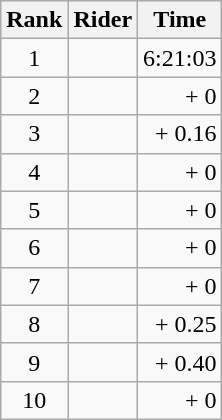<table class="wikitable">
<tr>
<th scope="col">Rank</th>
<th scope="col">Rider</th>
<th scope="col">Time</th>
</tr>
<tr>
<td style="text-align:center;">1</td>
<td></td>
<td style="text-align:right;">6:21:03</td>
</tr>
<tr>
<td style="text-align:center;">2</td>
<td></td>
<td style="text-align:right;">+ 0</td>
</tr>
<tr>
<td style="text-align:center;">3</td>
<td></td>
<td style="text-align:right;">+ 0.16</td>
</tr>
<tr>
<td style="text-align:center;">4</td>
<td></td>
<td style="text-align:right;">+ 0</td>
</tr>
<tr>
<td style="text-align:center;">5</td>
<td></td>
<td style="text-align:right;">+ 0</td>
</tr>
<tr>
<td style="text-align:center;">6</td>
<td></td>
<td style="text-align:right;">+ 0</td>
</tr>
<tr>
<td style="text-align:center;">7</td>
<td></td>
<td style="text-align:right;">+ 0</td>
</tr>
<tr>
<td style="text-align:center;">8</td>
<td></td>
<td style="text-align:right;">+ 0.25</td>
</tr>
<tr>
<td style="text-align:center;">9</td>
<td></td>
<td style="text-align:right;">+ 0.40</td>
</tr>
<tr>
<td style="text-align:center;">10</td>
<td></td>
<td style="text-align:right;">+ 0</td>
</tr>
</table>
